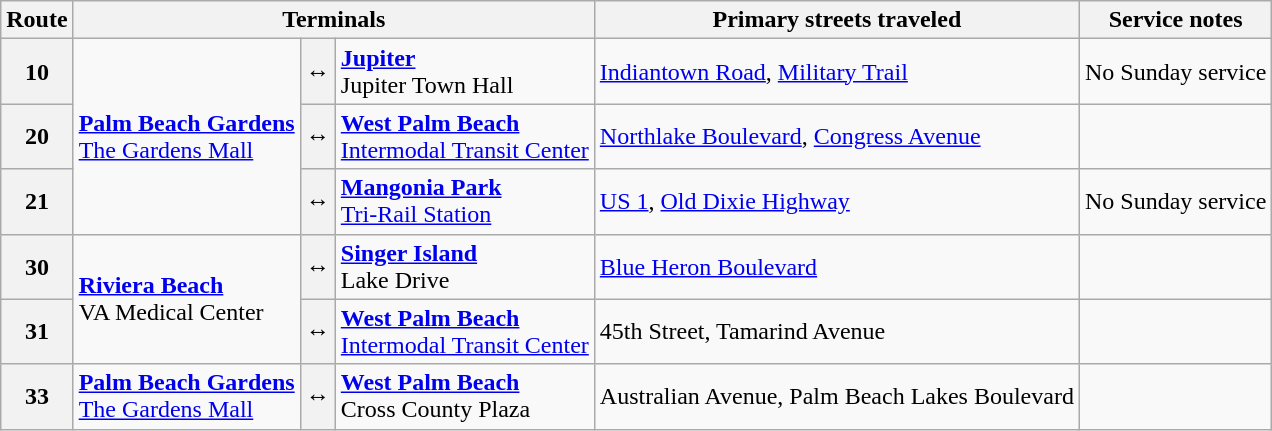<table class=wikitable>
<tr>
<th>Route</th>
<th colspan=3>Terminals</th>
<th>Primary streets traveled</th>
<th>Service notes</th>
</tr>
<tr>
<th>10</th>
<td rowspan=3><strong><a href='#'>Palm Beach Gardens</a></strong><br><a href='#'>The Gardens Mall</a></td>
<th><span>↔</span></th>
<td><strong><a href='#'>Jupiter</a></strong><br>Jupiter Town Hall</td>
<td><a href='#'>Indiantown Road</a>, <a href='#'>Military Trail</a></td>
<td>No Sunday service</td>
</tr>
<tr>
<th>20</th>
<th><span>↔</span></th>
<td><strong><a href='#'>West Palm Beach</a></strong><br><a href='#'>Intermodal Transit Center</a></td>
<td><a href='#'>Northlake Boulevard</a>, <a href='#'>Congress Avenue</a></td>
<td></td>
</tr>
<tr>
<th>21</th>
<th><span>↔</span></th>
<td><strong><a href='#'>Mangonia Park</a></strong><br><a href='#'>Tri-Rail Station</a></td>
<td><a href='#'>US 1</a>, <a href='#'>Old Dixie Highway</a></td>
<td>No Sunday service</td>
</tr>
<tr>
<th>30</th>
<td rowspan=2><strong><a href='#'>Riviera Beach</a></strong><br>VA Medical Center</td>
<th><span>↔</span></th>
<td><strong><a href='#'>Singer Island</a></strong><br>Lake Drive</td>
<td><a href='#'>Blue Heron Boulevard</a></td>
<td></td>
</tr>
<tr>
<th>31</th>
<th><span>↔</span></th>
<td><strong><a href='#'>West Palm Beach</a></strong><br><a href='#'>Intermodal Transit Center</a></td>
<td>45th Street, Tamarind Avenue</td>
<td></td>
</tr>
<tr>
<th>33</th>
<td><strong><a href='#'>Palm Beach Gardens</a></strong><br><a href='#'>The Gardens Mall</a></td>
<th><span>↔</span></th>
<td><strong><a href='#'>West Palm Beach</a></strong><br>Cross County Plaza</td>
<td>Australian Avenue, Palm Beach Lakes Boulevard</td>
<td></td>
</tr>
</table>
